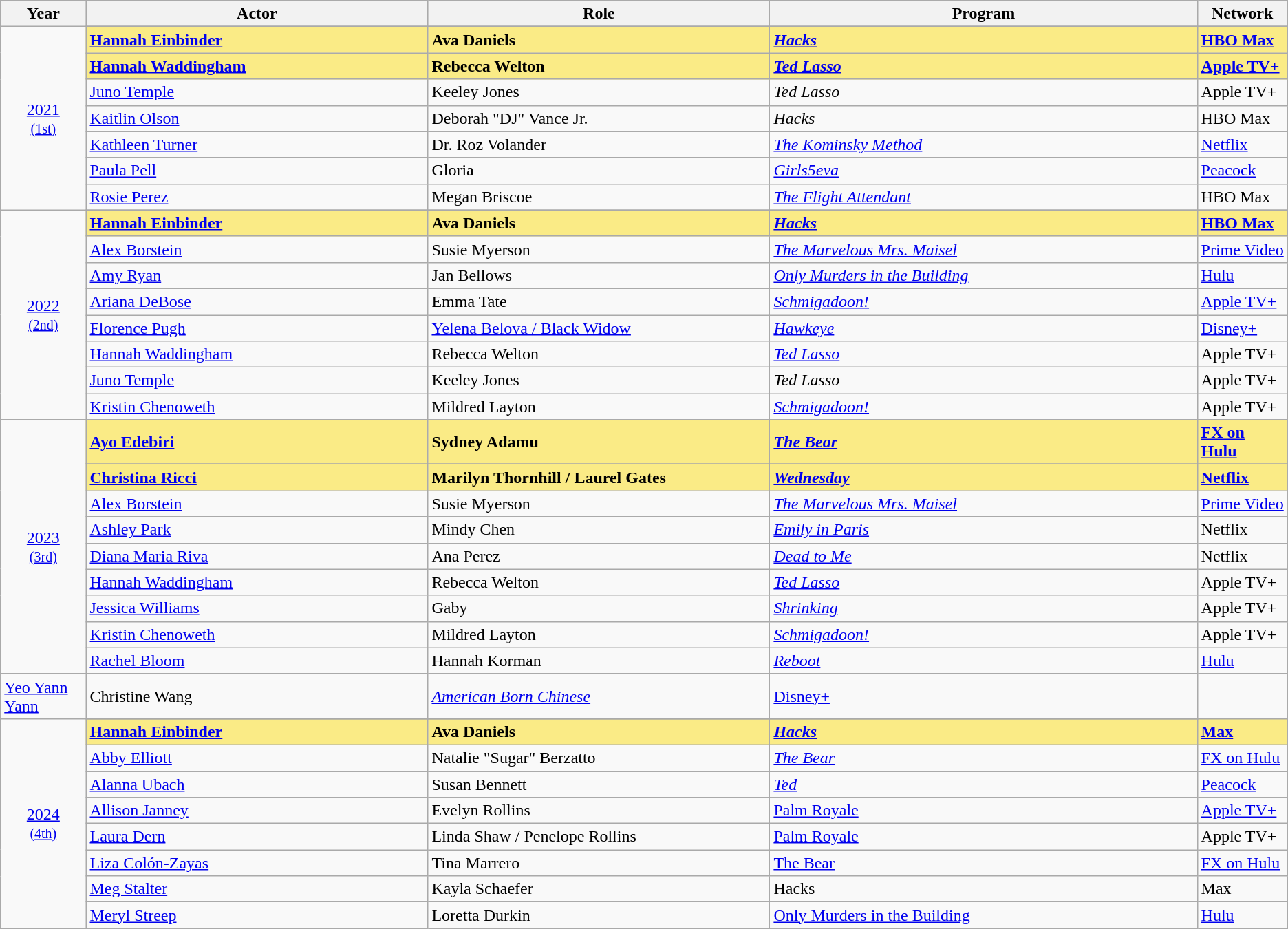<table class="wikitable">
<tr bgcolor="#bebebe">
<th width="5%">Year</th>
<th width="20%">Actor</th>
<th width="20%">Role</th>
<th width="25%">Program</th>
<th width="5%">Network</th>
</tr>
<tr>
<td rowspan="8" style="text-align:center"><a href='#'>2021</a><br><small><a href='#'>(1st)</a></small><br></td>
</tr>
<tr style="background:#FAEB86">
<td><strong><a href='#'>Hannah Einbinder</a></strong></td>
<td><strong>Ava Daniels</strong></td>
<td><strong><em><a href='#'>Hacks</a></em></strong></td>
<td><strong><a href='#'>HBO Max</a></strong></td>
</tr>
<tr style="background:#FAEB86">
<td><strong><a href='#'>Hannah Waddingham</a></strong></td>
<td><strong>Rebecca Welton</strong></td>
<td><strong><em><a href='#'>Ted Lasso</a></em></strong></td>
<td><strong><a href='#'>Apple TV+</a></strong></td>
</tr>
<tr>
<td><a href='#'>Juno Temple</a></td>
<td>Keeley Jones</td>
<td><em>Ted Lasso</em></td>
<td>Apple TV+</td>
</tr>
<tr>
<td><a href='#'>Kaitlin Olson</a></td>
<td>Deborah "DJ" Vance Jr.</td>
<td><em>Hacks</em></td>
<td>HBO Max</td>
</tr>
<tr>
<td><a href='#'>Kathleen Turner</a></td>
<td>Dr. Roz Volander</td>
<td><em><a href='#'>The Kominsky Method</a></em></td>
<td><a href='#'>Netflix</a></td>
</tr>
<tr>
<td><a href='#'>Paula Pell</a></td>
<td>Gloria</td>
<td><em><a href='#'>Girls5eva</a></em></td>
<td><a href='#'>Peacock</a></td>
</tr>
<tr>
<td><a href='#'>Rosie Perez</a></td>
<td>Megan Briscoe</td>
<td><em><a href='#'>The Flight Attendant</a></em></td>
<td>HBO Max</td>
</tr>
<tr>
<td rowspan="9" style="text-align:center"><a href='#'>2022</a><br><small><a href='#'>(2nd)</a></small><br></td>
</tr>
<tr style="background:#FAEB86;">
<td><strong><a href='#'>Hannah Einbinder</a></strong></td>
<td><strong>Ava Daniels</strong></td>
<td><strong><em><a href='#'>Hacks</a></em></strong></td>
<td><strong><a href='#'>HBO Max</a></strong></td>
</tr>
<tr>
<td><a href='#'>Alex Borstein</a></td>
<td>Susie Myerson</td>
<td><em><a href='#'>The Marvelous Mrs. Maisel</a></em></td>
<td><a href='#'>Prime Video</a></td>
</tr>
<tr>
<td><a href='#'>Amy Ryan</a></td>
<td>Jan Bellows</td>
<td><em><a href='#'>Only Murders in the Building</a></em></td>
<td><a href='#'>Hulu</a></td>
</tr>
<tr>
<td><a href='#'>Ariana DeBose</a></td>
<td>Emma Tate</td>
<td><em><a href='#'>Schmigadoon!</a></em></td>
<td><a href='#'>Apple TV+</a></td>
</tr>
<tr>
<td><a href='#'>Florence Pugh</a></td>
<td><a href='#'>Yelena Belova / Black Widow</a></td>
<td><em><a href='#'>Hawkeye</a></em></td>
<td><a href='#'>Disney+</a></td>
</tr>
<tr>
<td><a href='#'>Hannah Waddingham</a></td>
<td>Rebecca Welton</td>
<td><em><a href='#'>Ted Lasso</a></em></td>
<td>Apple TV+</td>
</tr>
<tr>
<td><a href='#'>Juno Temple</a></td>
<td>Keeley Jones</td>
<td><em>Ted Lasso</em></td>
<td>Apple TV+</td>
</tr>
<tr>
<td><a href='#'>Kristin Chenoweth</a></td>
<td>Mildred Layton</td>
<td><em><a href='#'>Schmigadoon!</a></em></td>
<td>Apple TV+</td>
</tr>
<tr>
<td rowspan="11" style="text-align:center"><a href='#'>2023</a><br><small><a href='#'>(3rd)</a></small><br></td>
</tr>
<tr style="background:#FAEB86;">
<td><strong><a href='#'>Ayo Edebiri</a></strong></td>
<td><strong>Sydney Adamu</strong></td>
<td><strong><em><a href='#'>The Bear</a></em></strong></td>
<td><strong><a href='#'>FX on Hulu</a></strong></td>
</tr>
<tr>
</tr>
<tr style="background:#FAEB86;">
<td><strong><a href='#'>Christina Ricci</a></strong></td>
<td><strong>Marilyn Thornhill / Laurel Gates</strong></td>
<td><strong><em><a href='#'>Wednesday</a></em></strong></td>
<td><strong><a href='#'>Netflix</a></strong></td>
</tr>
<tr>
<td><a href='#'>Alex Borstein</a></td>
<td>Susie Myerson</td>
<td><em><a href='#'>The Marvelous Mrs. Maisel</a></em></td>
<td><a href='#'>Prime Video</a></td>
</tr>
<tr>
<td><a href='#'>Ashley Park</a></td>
<td>Mindy Chen</td>
<td><em><a href='#'>Emily in Paris</a></em></td>
<td>Netflix</td>
</tr>
<tr>
<td><a href='#'>Diana Maria Riva</a></td>
<td>Ana Perez</td>
<td><em><a href='#'>Dead to Me</a></em></td>
<td>Netflix</td>
</tr>
<tr>
<td><a href='#'>Hannah Waddingham</a></td>
<td>Rebecca Welton</td>
<td><em><a href='#'>Ted Lasso</a></em></td>
<td>Apple TV+</td>
</tr>
<tr>
<td><a href='#'>Jessica Williams</a></td>
<td>Gaby</td>
<td><em><a href='#'>Shrinking</a></em></td>
<td>Apple TV+</td>
</tr>
<tr>
<td><a href='#'>Kristin Chenoweth</a></td>
<td>Mildred Layton</td>
<td><em><a href='#'>Schmigadoon!</a></em></td>
<td>Apple TV+</td>
</tr>
<tr>
<td><a href='#'>Rachel Bloom</a></td>
<td>Hannah Korman</td>
<td><em><a href='#'>Reboot</a></em></td>
<td><a href='#'>Hulu</a></td>
</tr>
<tr>
<td><a href='#'>Yeo Yann Yann</a></td>
<td>Christine Wang</td>
<td><em><a href='#'>American Born Chinese</a></em></td>
<td><a href='#'>Disney+</a></td>
</tr>
<tr>
<td rowspan="9" style="text-align:center"><a href='#'>2024</a><br><small><a href='#'>(4th)</a></small><br></td>
</tr>
<tr style="background:#FAEB86;">
<td><strong><a href='#'>Hannah Einbinder</a></strong></td>
<td><strong>Ava Daniels</strong></td>
<td><strong><em><a href='#'>Hacks</a></em></strong></td>
<td><strong><a href='#'>Max</a></strong></td>
</tr>
<tr>
<td><a href='#'>Abby Elliott</a></td>
<td>Natalie "Sugar" Berzatto</td>
<td><em><a href='#'>The Bear</a></em></td>
<td><a href='#'>FX on Hulu</a></td>
</tr>
<tr>
<td><a href='#'>Alanna Ubach</a></td>
<td>Susan Bennett</td>
<td><em><a href='#'>Ted</a></em></td>
<td><a href='#'>Peacock</a><em></td>
</tr>
<tr>
<td><a href='#'>Allison Janney</a></td>
<td>Evelyn Rollins</td>
<td></em><a href='#'>Palm Royale</a><em></td>
<td><a href='#'>Apple TV+</a></td>
</tr>
<tr>
<td><a href='#'>Laura Dern</a></td>
<td>Linda Shaw / Penelope Rollins</td>
<td></em><a href='#'>Palm Royale</a><em></td>
<td>Apple TV+</td>
</tr>
<tr>
<td><a href='#'>Liza Colón-Zayas</a></td>
<td>Tina Marrero</td>
<td></em><a href='#'>The Bear</a><em></td>
<td><a href='#'>FX on Hulu</a></td>
</tr>
<tr>
<td><a href='#'>Meg Stalter</a></td>
<td>Kayla Schaefer</td>
<td></em>Hacks<em></td>
<td>Max</td>
</tr>
<tr>
<td><a href='#'>Meryl Streep</a></td>
<td>Loretta Durkin</td>
<td></em><a href='#'>Only Murders in the Building</a><em></td>
<td><a href='#'>Hulu</a></td>
</tr>
</table>
